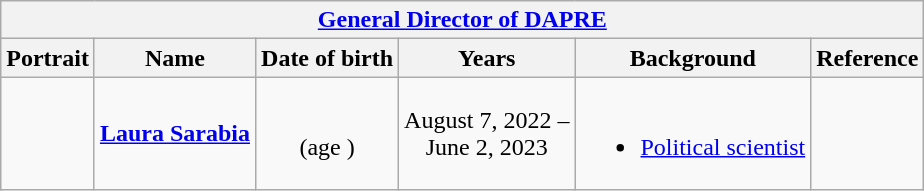<table class="wikitable collapsible" style="text-align:center;">
<tr>
<th colspan="6"><a href='#'>General Director of DAPRE</a></th>
</tr>
<tr>
<th>Portrait</th>
<th>Name</th>
<th>Date of birth</th>
<th>Years</th>
<th>Background</th>
<th>Reference</th>
</tr>
<tr>
<td></td>
<td><strong><a href='#'>Laura Sarabia</a></strong></td>
<td><br>(age )</td>
<td nowrap>August 7, 2022 –<br>June 2, 2023</td>
<td><br><ul><li><a href='#'>Political scientist</a></li></ul></td>
<td></td>
</tr>
</table>
